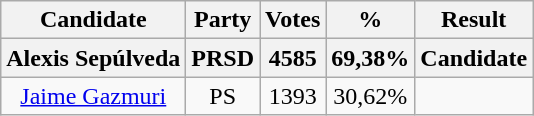<table class="wikitable" style="text-align:center;">
<tr>
<th>Candidate</th>
<th>Party</th>
<th>Votes</th>
<th>%</th>
<th>Result</th>
</tr>
<tr>
<th>Alexis Sepúlveda</th>
<th>PRSD</th>
<th>4585</th>
<th>69,38%</th>
<th>Candidate</th>
</tr>
<tr>
<td><a href='#'>Jaime Gazmuri</a></td>
<td>PS</td>
<td>1393</td>
<td>30,62%</td>
<td></td>
</tr>
</table>
